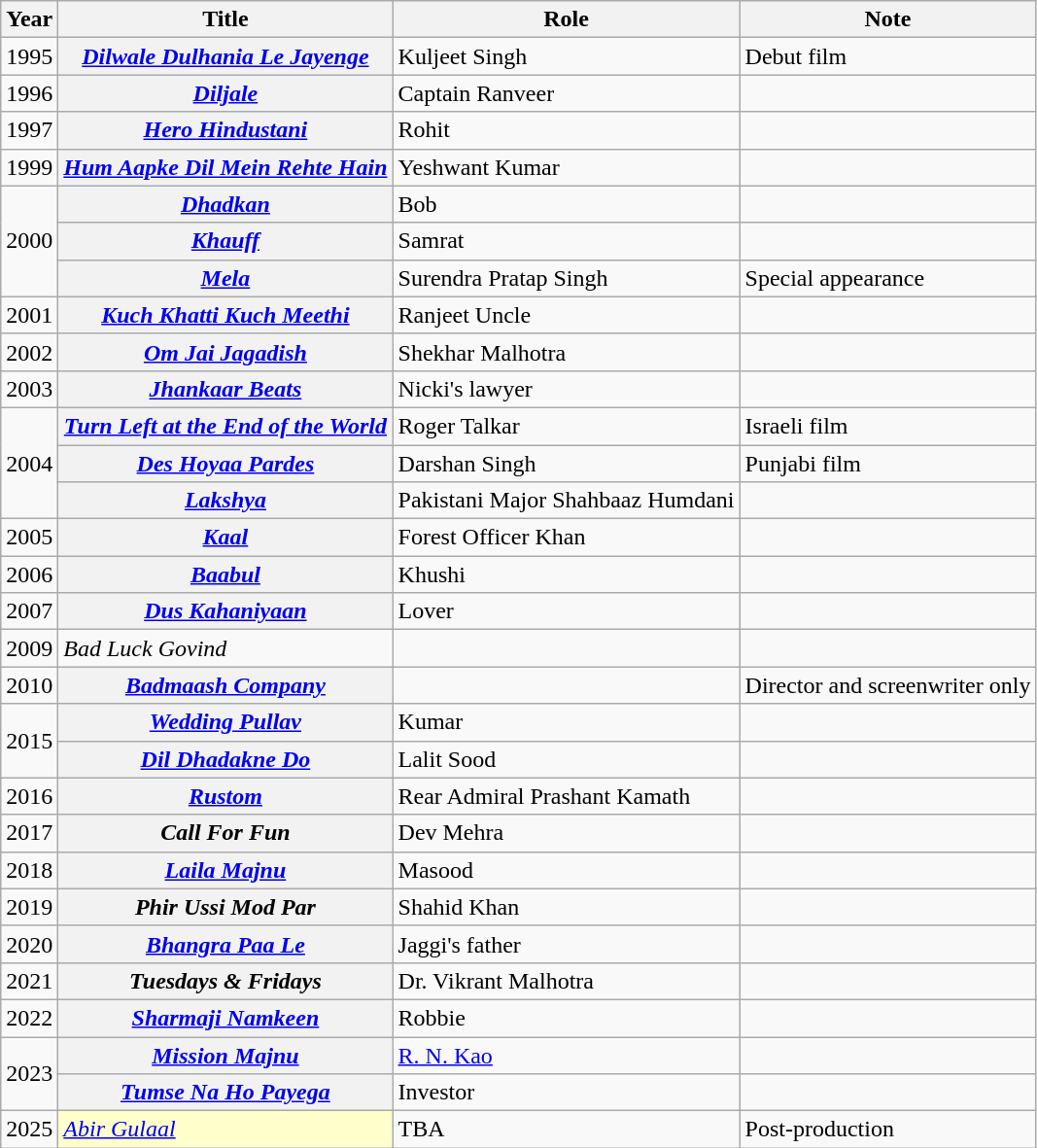<table class="wikitable plainrowheaders sortable">
<tr>
<th>Year</th>
<th>Title</th>
<th>Role</th>
<th>Note</th>
</tr>
<tr>
<td>1995</td>
<th scope=row><em><a href='#'>Dilwale Dulhania Le Jayenge</a></em></th>
<td>Kuljeet Singh</td>
<td>Debut film</td>
</tr>
<tr>
<td>1996</td>
<th scope=row><em><a href='#'>Diljale</a></em></th>
<td>Captain Ranveer</td>
<td></td>
</tr>
<tr>
<td 1998>1997</td>
<th scope=row><em><a href='#'>Hero Hindustani</a></em></th>
<td>Rohit</td>
<td></td>
</tr>
<tr>
<td>1999</td>
<th scope=row><em><a href='#'>Hum Aapke Dil Mein Rehte Hain</a></em></th>
<td>Yeshwant Kumar</td>
<td></td>
</tr>
<tr>
<td rowspan="3">2000</td>
<th scope=row><em><a href='#'>Dhadkan</a></em></th>
<td>Bob</td>
<td></td>
</tr>
<tr>
<th scope=row><em><a href='#'>Khauff</a></em></th>
<td>Samrat</td>
<td></td>
</tr>
<tr>
<th scope=row><em><a href='#'>Mela</a></em></th>
<td>Surendra Pratap Singh</td>
<td>Special appearance</td>
</tr>
<tr>
<td>2001</td>
<th scope=row><em><a href='#'>Kuch Khatti Kuch Meethi</a></em></th>
<td>Ranjeet Uncle</td>
<td></td>
</tr>
<tr>
<td>2002</td>
<th scope=row><em><a href='#'>Om Jai Jagadish</a></em></th>
<td>Shekhar Malhotra</td>
<td></td>
</tr>
<tr>
<td>2003</td>
<th scope=row><em><a href='#'>Jhankaar Beats</a></em></th>
<td>Nicki's lawyer</td>
<td></td>
</tr>
<tr>
<td rowspan="3">2004</td>
<th scope=row><em><a href='#'>Turn Left at the End of the World</a></em></th>
<td>Roger Talkar</td>
<td>Israeli film</td>
</tr>
<tr>
<th scope=row><em><a href='#'>Des Hoyaa Pardes</a></em></th>
<td>Darshan Singh</td>
<td>Punjabi film</td>
</tr>
<tr>
<th scope=row><em><a href='#'>Lakshya</a></em></th>
<td>Pakistani Major Shahbaaz Humdani</td>
<td></td>
</tr>
<tr>
<td>2005</td>
<th scope=row><em><a href='#'>Kaal</a></em></th>
<td>Forest Officer Khan</td>
<td></td>
</tr>
<tr>
<td>2006</td>
<th scope=row><em><a href='#'>Baabul</a></em></th>
<td>Khushi</td>
<td></td>
</tr>
<tr>
<td>2007</td>
<th scope=row><em><a href='#'>Dus Kahaniyaan</a></em></th>
<td>Lover</td>
<td></td>
</tr>
<tr>
<td>2009</td>
<td><em>Bad Luck Govind</em></td>
<td></td>
<td></td>
</tr>
<tr>
<td>2010</td>
<th scope=row><em><a href='#'>Badmaash Company</a></em></th>
<td></td>
<td>Director and screenwriter only</td>
</tr>
<tr>
<td rowspan="2">2015</td>
<th scope=row><em><a href='#'>Wedding Pullav</a></em></th>
<td>Kumar</td>
<td></td>
</tr>
<tr>
<th scope=row><em><a href='#'>Dil Dhadakne Do</a></em></th>
<td>Lalit Sood</td>
<td></td>
</tr>
<tr>
<td>2016</td>
<th scope=row><em><a href='#'>Rustom</a></em></th>
<td>Rear Admiral Prashant Kamath</td>
<td></td>
</tr>
<tr>
<td>2017</td>
<th scope=row><em>Call For Fun</em></th>
<td>Dev Mehra</td>
<td></td>
</tr>
<tr>
<td>2018</td>
<th scope=row><em><a href='#'>Laila Majnu</a></em></th>
<td>Masood</td>
<td></td>
</tr>
<tr>
<td>2019</td>
<th scope=row><em>Phir Ussi Mod Par</em></th>
<td>Shahid Khan</td>
<td></td>
</tr>
<tr>
<td>2020</td>
<th scope=row><em><a href='#'>Bhangra Paa Le</a></em></th>
<td>Jaggi's father</td>
<td></td>
</tr>
<tr>
<td>2021</td>
<th scope=row><em>Tuesdays & Fridays</em></th>
<td>Dr. Vikrant Malhotra</td>
<td></td>
</tr>
<tr>
<td>2022</td>
<th - scope="row"><em><a href='#'>Sharmaji Namkeen</a></em></th>
<td>Robbie</td>
<td></td>
</tr>
<tr>
<td rowspan="2">2023</td>
<th scope="row"><em><a href='#'>Mission Majnu</a></em></th>
<td><a href='#'>R. N. Kao</a></td>
<td></td>
</tr>
<tr>
<th scope="row"><em><a href='#'>Tumse Na Ho Payega</a></em></th>
<td>Investor</td>
<td></td>
</tr>
<tr>
<td>2025</td>
<td style="background:#ffc;"><em><a href='#'>Abir Gulaal</a></em></td>
<td>TBA</td>
<td>Post-production</td>
</tr>
</table>
